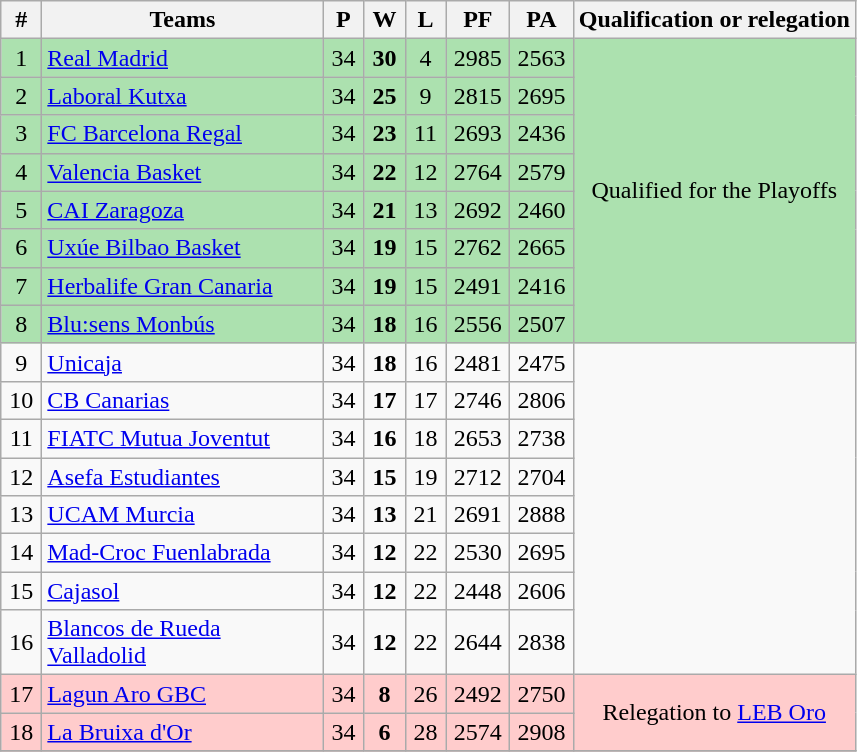<table class="wikitable" style="text-align: center">
<tr>
<th width=20>#</th>
<th width=180>Teams</th>
<th width=20>P</th>
<th width=20>W</th>
<th width=20>L</th>
<th width=35>PF</th>
<th width=35>PA</th>
<th>Qualification or relegation</th>
</tr>
<tr bgcolor=ACE1AF>
<td>1</td>
<td align="left"><a href='#'>Real Madrid</a></td>
<td>34</td>
<td><strong>30</strong></td>
<td>4</td>
<td>2985</td>
<td>2563</td>
<td rowspan=8 align="center">Qualified for the Playoffs</td>
</tr>
<tr bgcolor=ACE1AF>
<td>2</td>
<td align="left"><a href='#'>Laboral Kutxa</a></td>
<td>34</td>
<td><strong>25</strong></td>
<td>9</td>
<td>2815</td>
<td>2695</td>
</tr>
<tr bgcolor=ACE1AF>
<td>3</td>
<td align="left"><a href='#'>FC Barcelona Regal</a></td>
<td>34</td>
<td><strong>23</strong></td>
<td>11</td>
<td>2693</td>
<td>2436</td>
</tr>
<tr bgcolor=ACE1AF>
<td>4</td>
<td align="left"><a href='#'>Valencia Basket</a></td>
<td>34</td>
<td><strong>22</strong></td>
<td>12</td>
<td>2764</td>
<td>2579</td>
</tr>
<tr bgcolor=ACE1AF>
<td>5</td>
<td align="left"><a href='#'>CAI Zaragoza</a></td>
<td>34</td>
<td><strong>21</strong></td>
<td>13</td>
<td>2692</td>
<td>2460</td>
</tr>
<tr bgcolor=ACE1AF>
<td>6</td>
<td align="left"><a href='#'>Uxúe Bilbao Basket</a></td>
<td>34</td>
<td><strong>19</strong></td>
<td>15</td>
<td>2762</td>
<td>2665</td>
</tr>
<tr bgcolor=ACE1AF>
<td>7</td>
<td align="left"><a href='#'>Herbalife Gran Canaria</a></td>
<td>34</td>
<td><strong>19</strong></td>
<td>15</td>
<td>2491</td>
<td>2416</td>
</tr>
<tr bgcolor=ACE1AF>
<td>8</td>
<td align="left"><a href='#'>Blu:sens Monbús</a></td>
<td>34</td>
<td><strong>18</strong></td>
<td>16</td>
<td>2556</td>
<td>2507</td>
</tr>
<tr>
<td>9</td>
<td align="left"><a href='#'>Unicaja</a></td>
<td>34</td>
<td><strong>18</strong></td>
<td>16</td>
<td>2481</td>
<td>2475</td>
</tr>
<tr>
<td>10</td>
<td align="left"><a href='#'>CB Canarias</a></td>
<td>34</td>
<td><strong>17</strong></td>
<td>17</td>
<td>2746</td>
<td>2806</td>
</tr>
<tr>
<td>11</td>
<td align="left"><a href='#'>FIATC Mutua Joventut</a></td>
<td>34</td>
<td><strong>16</strong></td>
<td>18</td>
<td>2653</td>
<td>2738</td>
</tr>
<tr>
<td>12</td>
<td align="left"><a href='#'>Asefa Estudiantes</a></td>
<td>34</td>
<td><strong>15</strong></td>
<td>19</td>
<td>2712</td>
<td>2704</td>
</tr>
<tr>
<td>13</td>
<td align="left"><a href='#'>UCAM Murcia</a></td>
<td>34</td>
<td><strong>13</strong></td>
<td>21</td>
<td>2691</td>
<td>2888</td>
</tr>
<tr>
<td>14</td>
<td align="left"><a href='#'>Mad-Croc Fuenlabrada</a></td>
<td>34</td>
<td><strong>12</strong></td>
<td>22</td>
<td>2530</td>
<td>2695</td>
</tr>
<tr>
<td>15</td>
<td align="left"><a href='#'>Cajasol</a></td>
<td>34</td>
<td><strong>12</strong></td>
<td>22</td>
<td>2448</td>
<td>2606</td>
</tr>
<tr>
<td>16</td>
<td align="left"><a href='#'>Blancos de Rueda Valladolid</a></td>
<td>34</td>
<td><strong>12</strong></td>
<td>22</td>
<td>2644</td>
<td>2838</td>
</tr>
<tr bgcolor=FFCCCC>
<td>17</td>
<td align="left"><a href='#'>Lagun Aro GBC</a></td>
<td>34</td>
<td><strong>8</strong></td>
<td>26</td>
<td>2492</td>
<td>2750</td>
<td rowspan=2 align="center">Relegation to <a href='#'>LEB Oro</a></td>
</tr>
<tr bgcolor=FFCCCC>
<td>18</td>
<td align="left"><a href='#'>La Bruixa d'Or</a></td>
<td>34</td>
<td><strong>6</strong></td>
<td>28</td>
<td>2574</td>
<td>2908</td>
</tr>
<tr>
</tr>
</table>
